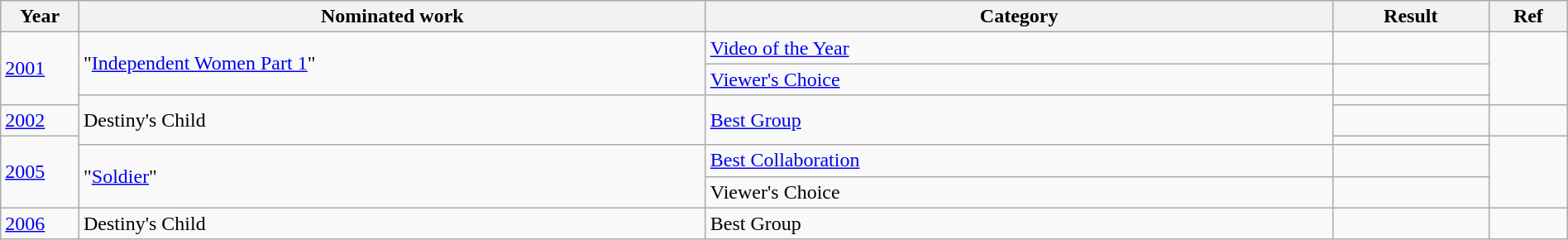<table class="wikitable" width="100%">
<tr>
<th width="5%">Year</th>
<th width="40%">Nominated work</th>
<th width="40%">Category</th>
<th width="10%">Result</th>
<th width="5%">Ref</th>
</tr>
<tr>
<td rowspan="3"><a href='#'>2001</a></td>
<td rowspan="2">"<a href='#'>Independent Women Part 1</a>"</td>
<td><a href='#'>Video of the Year</a></td>
<td></td>
<td rowspan="3"></td>
</tr>
<tr>
<td><a href='#'>Viewer's Choice</a></td>
<td></td>
</tr>
<tr>
<td rowspan="3">Destiny's Child</td>
<td rowspan="3"><a href='#'>Best Group</a></td>
<td></td>
</tr>
<tr>
<td><a href='#'>2002</a></td>
<td></td>
<td></td>
</tr>
<tr>
<td rowspan="3"><a href='#'>2005</a></td>
<td></td>
<td rowspan="3"></td>
</tr>
<tr>
<td rowspan="2">"<a href='#'>Soldier</a>" </td>
<td><a href='#'>Best Collaboration</a></td>
<td></td>
</tr>
<tr>
<td>Viewer's Choice</td>
<td></td>
</tr>
<tr>
<td><a href='#'>2006</a></td>
<td>Destiny's Child</td>
<td>Best Group</td>
<td></td>
<td></td>
</tr>
</table>
